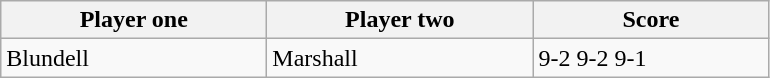<table class="wikitable">
<tr>
<th width=170>Player one</th>
<th width=170>Player two</th>
<th width=150>Score</th>
</tr>
<tr>
<td> Blundell</td>
<td> Marshall</td>
<td>9-2 9-2 9-1</td>
</tr>
</table>
